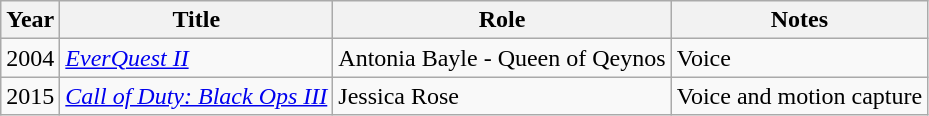<table class="wikitable sortable">
<tr>
<th>Year</th>
<th>Title</th>
<th>Role</th>
<th>Notes</th>
</tr>
<tr>
<td>2004</td>
<td><em><a href='#'>EverQuest II</a></em></td>
<td>Antonia Bayle - Queen of Qeynos</td>
<td>Voice</td>
</tr>
<tr>
<td>2015</td>
<td><em><a href='#'>Call of Duty: Black Ops III</a></em></td>
<td>Jessica Rose</td>
<td>Voice and motion capture</td>
</tr>
</table>
